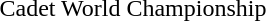<table>
<tr>
<td>Cadet World Championship</td>
<td><br></td>
<td><br></td>
<td><br></td>
</tr>
<tr>
</tr>
</table>
